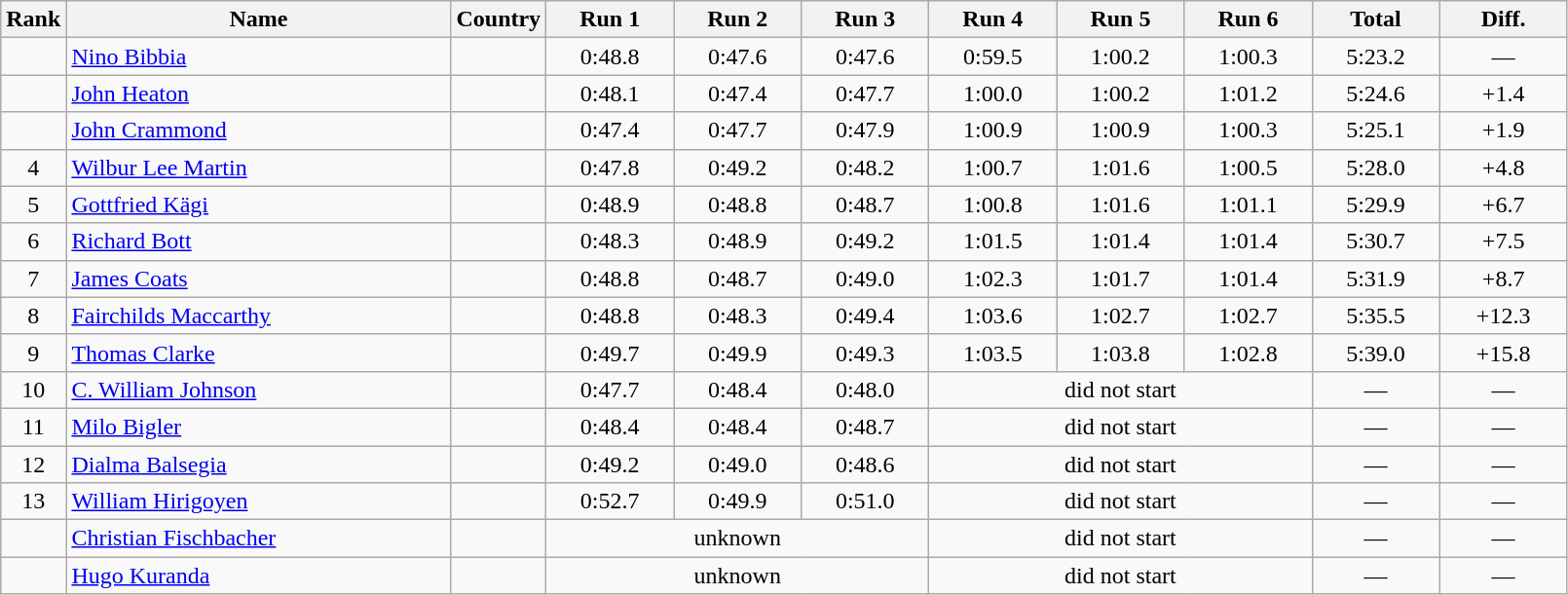<table class="wikitable" style="text-align:center">
<tr>
<th>Rank</th>
<th style="width:16em">Name</th>
<th>Country</th>
<th style="width:5em">Run 1</th>
<th style="width:5em">Run 2</th>
<th style="width:5em">Run 3</th>
<th style="width:5em">Run 4</th>
<th style="width:5em">Run 5</th>
<th style="width:5em">Run 6</th>
<th style="width:5em">Total</th>
<th style="width:5em">Diff.</th>
</tr>
<tr>
<td></td>
<td align=left><a href='#'>Nino Bibbia</a></td>
<td align=left></td>
<td>0:48.8</td>
<td>0:47.6</td>
<td>0:47.6</td>
<td>0:59.5</td>
<td>1:00.2</td>
<td>1:00.3</td>
<td>5:23.2</td>
<td>—</td>
</tr>
<tr>
<td></td>
<td align=left><a href='#'>John Heaton</a></td>
<td align=left></td>
<td>0:48.1</td>
<td>0:47.4</td>
<td>0:47.7</td>
<td>1:00.0</td>
<td>1:00.2</td>
<td>1:01.2</td>
<td>5:24.6</td>
<td>+1.4</td>
</tr>
<tr>
<td></td>
<td align=left><a href='#'>John Crammond</a></td>
<td align=left></td>
<td>0:47.4</td>
<td>0:47.7</td>
<td>0:47.9</td>
<td>1:00.9</td>
<td>1:00.9</td>
<td>1:00.3</td>
<td>5:25.1</td>
<td>+1.9</td>
</tr>
<tr>
<td>4</td>
<td align=left><a href='#'>Wilbur Lee Martin</a></td>
<td align=left></td>
<td>0:47.8</td>
<td>0:49.2</td>
<td>0:48.2</td>
<td>1:00.7</td>
<td>1:01.6</td>
<td>1:00.5</td>
<td>5:28.0</td>
<td>+4.8</td>
</tr>
<tr>
<td>5</td>
<td align=left><a href='#'>Gottfried Kägi</a></td>
<td align=left></td>
<td>0:48.9</td>
<td>0:48.8</td>
<td>0:48.7</td>
<td>1:00.8</td>
<td>1:01.6</td>
<td>1:01.1</td>
<td>5:29.9</td>
<td>+6.7</td>
</tr>
<tr>
<td>6</td>
<td align=left><a href='#'>Richard Bott</a></td>
<td align=left></td>
<td>0:48.3</td>
<td>0:48.9</td>
<td>0:49.2</td>
<td>1:01.5</td>
<td>1:01.4</td>
<td>1:01.4</td>
<td>5:30.7</td>
<td>+7.5</td>
</tr>
<tr>
<td>7</td>
<td align=left><a href='#'>James Coats</a></td>
<td align=left></td>
<td>0:48.8</td>
<td>0:48.7</td>
<td>0:49.0</td>
<td>1:02.3</td>
<td>1:01.7</td>
<td>1:01.4</td>
<td>5:31.9</td>
<td>+8.7</td>
</tr>
<tr>
<td>8</td>
<td align=left><a href='#'>Fairchilds Maccarthy</a></td>
<td align=left></td>
<td>0:48.8</td>
<td>0:48.3</td>
<td>0:49.4</td>
<td>1:03.6</td>
<td>1:02.7</td>
<td>1:02.7</td>
<td>5:35.5</td>
<td>+12.3</td>
</tr>
<tr>
<td>9</td>
<td align=left><a href='#'>Thomas Clarke</a></td>
<td align=left></td>
<td>0:49.7</td>
<td>0:49.9</td>
<td>0:49.3</td>
<td>1:03.5</td>
<td>1:03.8</td>
<td>1:02.8</td>
<td>5:39.0</td>
<td>+15.8</td>
</tr>
<tr>
<td>10</td>
<td align=left><a href='#'>C. William Johnson</a></td>
<td align=left></td>
<td>0:47.7</td>
<td>0:48.4</td>
<td>0:48.0</td>
<td colspan=3>did not start</td>
<td>—</td>
<td>—</td>
</tr>
<tr>
<td>11</td>
<td align=left><a href='#'>Milo Bigler</a></td>
<td align=left></td>
<td>0:48.4</td>
<td>0:48.4</td>
<td>0:48.7</td>
<td colspan=3>did not start</td>
<td>—</td>
<td>—</td>
</tr>
<tr>
<td>12</td>
<td align=left><a href='#'>Dialma Balsegia</a></td>
<td align=left></td>
<td>0:49.2</td>
<td>0:49.0</td>
<td>0:48.6</td>
<td colspan=3>did not start</td>
<td>—</td>
<td>—</td>
</tr>
<tr>
<td>13</td>
<td align=left><a href='#'>William Hirigoyen</a></td>
<td align=left></td>
<td>0:52.7</td>
<td>0:49.9</td>
<td>0:51.0</td>
<td colspan=3>did not start</td>
<td>—</td>
<td>—</td>
</tr>
<tr>
<td></td>
<td align=left><a href='#'>Christian Fischbacher</a></td>
<td align=left></td>
<td colspan=3>unknown</td>
<td colspan=3>did not start</td>
<td>—</td>
<td>—</td>
</tr>
<tr>
<td></td>
<td align=left><a href='#'>Hugo Kuranda</a></td>
<td align=left></td>
<td colspan=3>unknown</td>
<td colspan=3>did not start</td>
<td>—</td>
<td>—</td>
</tr>
</table>
